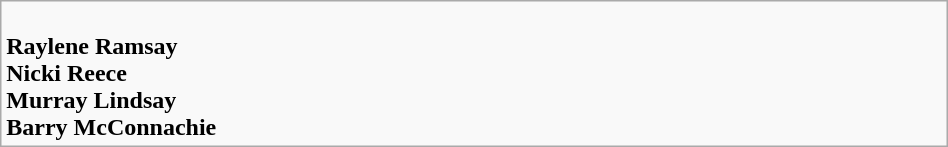<table class=wikitable width="50%">
<tr>
<td valign="top" width="50%"><br>
<strong>Raylene Ramsay</strong><br><strong>Nicki Reece</strong><br><strong>Murray Lindsay</strong><br><strong>Barry McConnachie</strong></td>
</tr>
</table>
